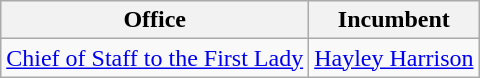<table class="wikitable">
<tr>
<th>Office</th>
<th>Incumbent</th>
</tr>
<tr>
<td><a href='#'>Chief of Staff to the First Lady</a></td>
<td><a href='#'>Hayley Harrison</a></td>
</tr>
</table>
